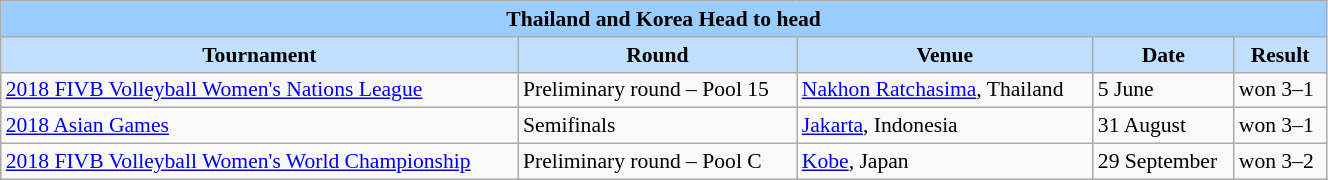<table class="wikitable" style="font-size:90%; text-align:left; width:70%;">
<tr style="text-align:center; background:#99CCFF">
<td colspan=5><strong>Thailand and Korea Head to head</strong></td>
</tr>
<tr style="text-align:center; background:#C1E0FF">
<td><strong>Tournament</strong></td>
<td><strong>Round</strong></td>
<td><strong>Venue</strong></td>
<td><strong>Date</strong></td>
<td><strong>Result</strong></td>
</tr>
<tr>
<td><a href='#'>2018 FIVB Volleyball Women's Nations League</a></td>
<td>Preliminary round – Pool 15</td>
<td><a href='#'>Nakhon Ratchasima</a>, Thailand</td>
<td>5 June</td>
<td> won 3–1</td>
</tr>
<tr>
<td><a href='#'>2018 Asian Games</a></td>
<td>Semifinals</td>
<td><a href='#'>Jakarta</a>, Indonesia</td>
<td>31 August</td>
<td> won 3–1</td>
</tr>
<tr>
<td><a href='#'>2018 FIVB Volleyball Women's World Championship</a></td>
<td>Preliminary round – Pool C</td>
<td><a href='#'>Kobe</a>, Japan</td>
<td>29 September</td>
<td> won 3–2</td>
</tr>
</table>
